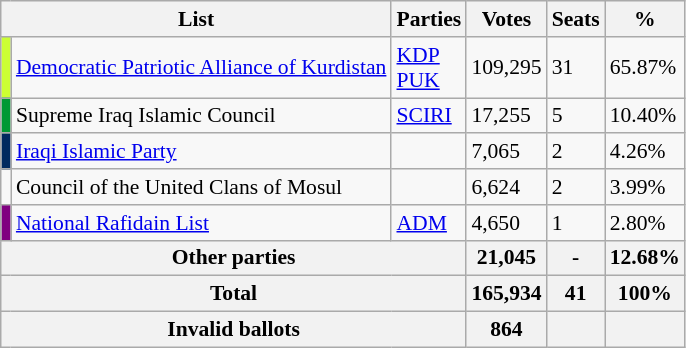<table class="wikitable" style="border:1px solid #8888aa; background:#f8f8f8; padding:0; font-size:90%;">
<tr>
<th colspan=2>List</th>
<th>Parties</th>
<th>Votes</th>
<th>Seats</th>
<th>%</th>
</tr>
<tr>
<td bgcolor="#CCFF33"></td>
<td><a href='#'>Democratic Patriotic Alliance of Kurdistan</a></td>
<td><a href='#'>KDP</a><br><a href='#'>PUK</a></td>
<td>109,295</td>
<td>31</td>
<td>65.87%</td>
</tr>
<tr>
<td bgcolor="#009933"></td>
<td>Supreme Iraq Islamic Council</td>
<td><a href='#'>SCIRI</a></td>
<td>17,255</td>
<td>5</td>
<td>10.40%</td>
</tr>
<tr>
<td bgcolor="#00295F"></td>
<td><a href='#'>Iraqi Islamic Party</a></td>
<td></td>
<td>7,065</td>
<td>2</td>
<td>4.26%</td>
</tr>
<tr>
<td></td>
<td>Council of the United Clans of Mosul</td>
<td></td>
<td>6,624</td>
<td>2</td>
<td>3.99%</td>
</tr>
<tr>
<td bgcolor="#800080"></td>
<td><a href='#'>National Rafidain List</a></td>
<td><a href='#'>ADM</a></td>
<td>4,650</td>
<td>1</td>
<td>2.80%</td>
</tr>
<tr>
<th colspan=3>Other parties</th>
<th>21,045</th>
<th>-</th>
<th>12.68%</th>
</tr>
<tr>
<th colspan=3><strong>Total</strong></th>
<th><strong>165,934</strong></th>
<th><strong>41</strong></th>
<th><strong>100%</strong></th>
</tr>
<tr>
<th colspan=3>Invalid ballots</th>
<th>864</th>
<th></th>
<th></th>
</tr>
</table>
